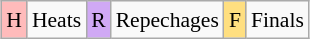<table class="wikitable" style="margin:0.5em auto; font-size:90%; line-height:1.25em; text-align:center;">
<tr>
<td style="background-color:#FFBBBB;">H</td>
<td>Heats</td>
<td style="background-color:#D0A9F5;">R</td>
<td>Repechages</td>
<td style="background-color:#FFDF80;">F</td>
<td>Finals</td>
</tr>
</table>
